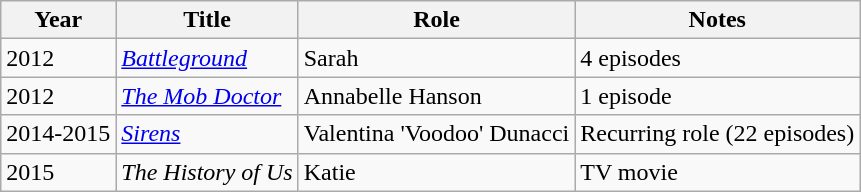<table class="wikitable sortable">
<tr>
<th>Year</th>
<th>Title</th>
<th>Role</th>
<th>Notes</th>
</tr>
<tr>
<td>2012</td>
<td><em><a href='#'>Battleground</a></em></td>
<td>Sarah</td>
<td>4 episodes</td>
</tr>
<tr>
<td>2012</td>
<td><em><a href='#'>The Mob Doctor</a></em></td>
<td>Annabelle Hanson</td>
<td>1 episode</td>
</tr>
<tr>
<td>2014-2015</td>
<td><em><a href='#'>Sirens</a></em></td>
<td>Valentina 'Voodoo' Dunacci</td>
<td>Recurring role (22 episodes)</td>
</tr>
<tr>
<td>2015</td>
<td><em>The History of Us</em></td>
<td>Katie</td>
<td>TV movie</td>
</tr>
</table>
